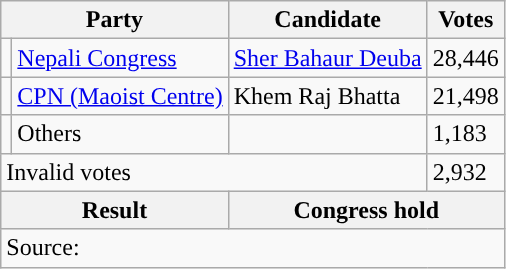<table class="wikitable">
<tr>
<th colspan="2">Party</th>
<th>Candidate</th>
<th>Votes</th>
</tr>
<tr>
<td style="background-color:"></td>
<td><a href='#'>Nepali Congress</a></td>
<td><a href='#'>Sher Bahaur Deuba</a></td>
<td>28,446</td>
</tr>
<tr>
<td style="background-color:"></td>
<td><a href='#'>CPN (Maoist Centre)</a></td>
<td>Khem Raj Bhatta</td>
<td>21,498</td>
</tr>
<tr>
<td></td>
<td>Others</td>
<td></td>
<td>1,183</td>
</tr>
<tr>
<td colspan="3">Invalid votes</td>
<td>2,932</td>
</tr>
<tr>
<th colspan="2">Result</th>
<th colspan="2">Congress hold</th>
</tr>
<tr>
<td colspan="4">Source: </td>
</tr>
</table>
